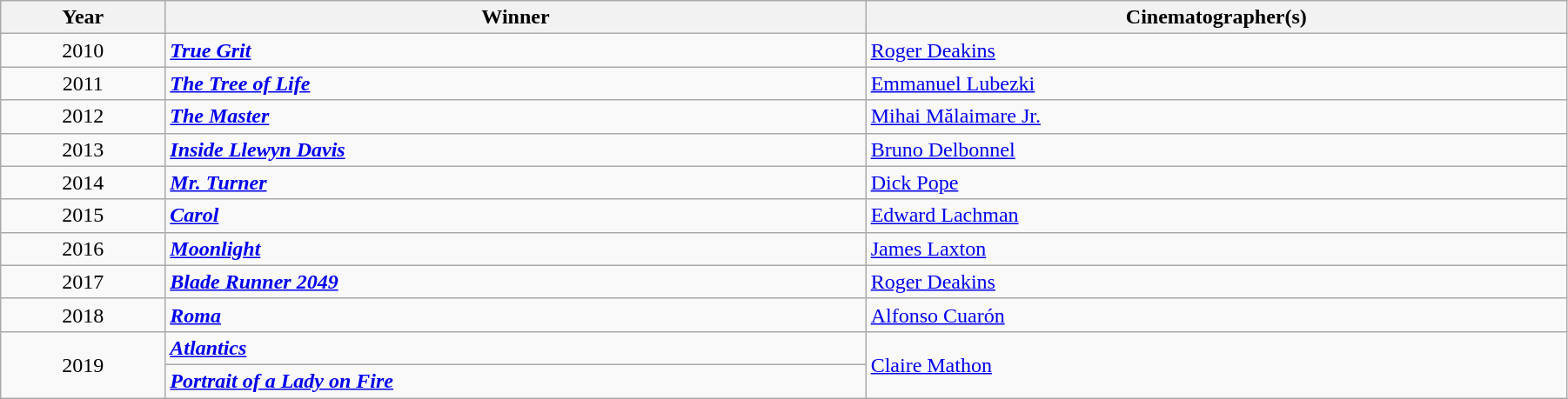<table class="wikitable" style="width:95%;" cellpadding="5">
<tr>
<th style="width:100px;"><strong>Year</strong></th>
<th style="width:450px;"><strong>Winner</strong></th>
<th style="width:450px;"><strong>Cinematographer(s)</strong></th>
</tr>
<tr>
<td style="text-align:center;">2010</td>
<td><strong><em><a href='#'>True Grit</a></em></strong></td>
<td><a href='#'>Roger Deakins</a></td>
</tr>
<tr>
<td style="text-align:center;">2011</td>
<td><strong><em><a href='#'>The Tree of Life</a></em></strong></td>
<td><a href='#'>Emmanuel Lubezki</a></td>
</tr>
<tr>
<td style="text-align:center;">2012</td>
<td><strong><em><a href='#'>The Master</a></em></strong></td>
<td><a href='#'>Mihai Mălaimare Jr.</a></td>
</tr>
<tr>
<td style="text-align:center;">2013</td>
<td><strong><em><a href='#'>Inside Llewyn Davis</a></em></strong></td>
<td><a href='#'>Bruno Delbonnel</a></td>
</tr>
<tr>
<td style="text-align:center;">2014</td>
<td><strong><em><a href='#'>Mr. Turner </a></em></strong></td>
<td><a href='#'>Dick Pope</a></td>
</tr>
<tr>
<td style="text-align:center;">2015</td>
<td><strong><em><a href='#'>Carol</a></em></strong></td>
<td><a href='#'>Edward Lachman</a></td>
</tr>
<tr>
<td style="text-align:center;">2016</td>
<td><strong><em><a href='#'>Moonlight</a></em></strong></td>
<td><a href='#'>James Laxton</a></td>
</tr>
<tr>
<td style="text-align:center;">2017</td>
<td><strong><em><a href='#'>Blade Runner 2049</a></em></strong></td>
<td><a href='#'>Roger Deakins</a></td>
</tr>
<tr>
<td style="text-align:center;">2018</td>
<td><strong><em><a href='#'>Roma</a></em></strong></td>
<td><a href='#'>Alfonso Cuarón</a></td>
</tr>
<tr>
<td rowspan=2 style="text-align:center;">2019</td>
<td><strong><em><a href='#'>Atlantics</a></em></strong></td>
<td rowspan="2"><a href='#'>Claire Mathon</a></td>
</tr>
<tr>
<td><strong><em><a href='#'>Portrait of a Lady on Fire</a></em></strong></td>
</tr>
</table>
